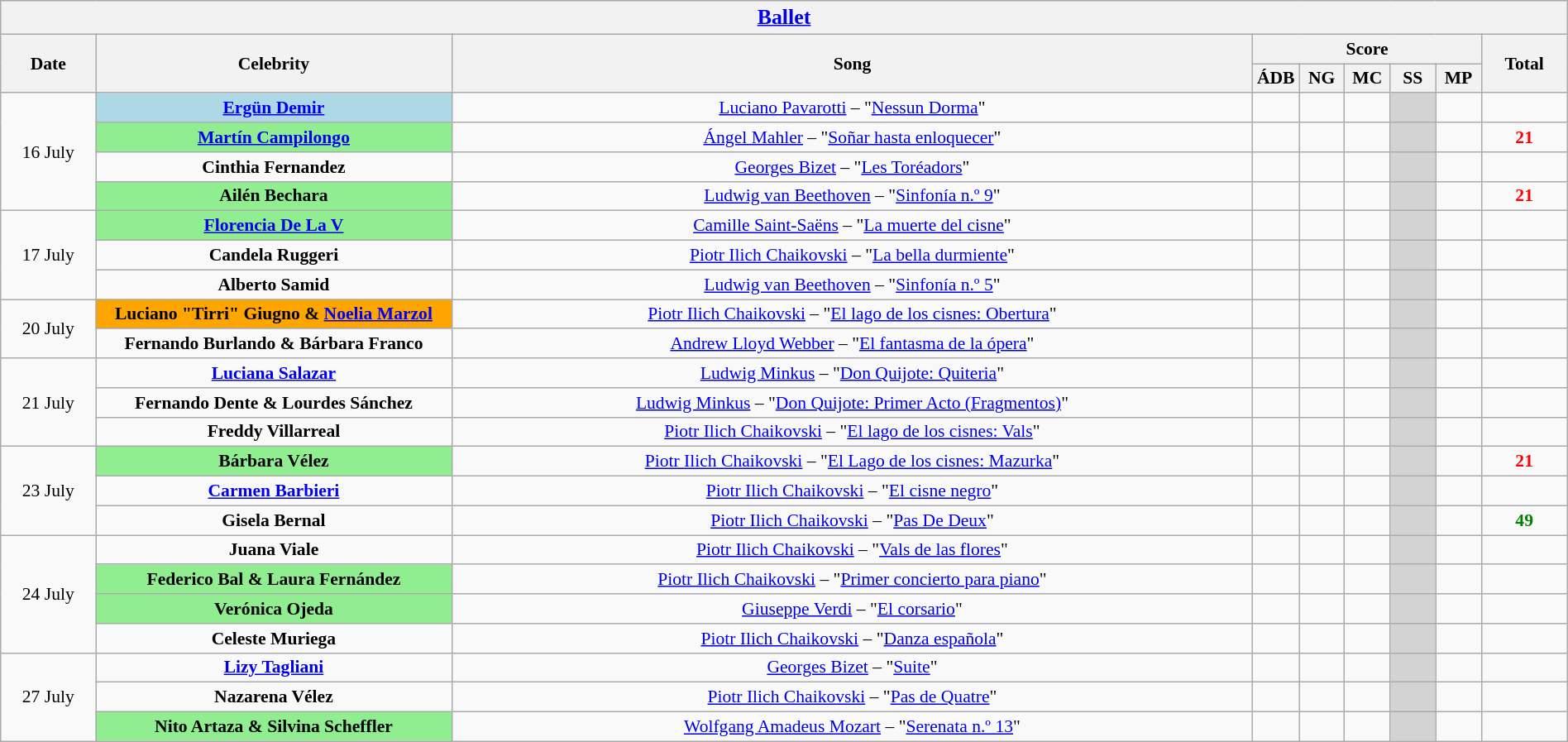<table class="wikitable collapsible collapsed" style="font-size:90%; text-align: center; width: 100%;">
<tr>
<th colspan="11" style="with: 95%;" align=center><big><a href='#'>Ballet</a></big></th>
</tr>
<tr>
<th width=70 rowspan="2">Date</th>
<th width=280 rowspan="2">Celebrity</th>
<th rowspan="2">Song</th>
<th colspan="5">Score</th>
<th rowspan="2">Total</th>
</tr>
<tr>
<th width=30>ÁDB</th>
<th width=30>NG</th>
<th width=30>MC</th>
<th width=30>SS</th>
<th width=30>MP</th>
</tr>
<tr>
<td rowspan=4>16 July</td>
<td style="background:lightblue;"><strong><a href='#'>Ergün Demir</a></strong></td>
<td><a href='#'>Luciano Pavarotti</a> – "<a href='#'>Nessun Dorma</a>"</td>
<td></td>
<td></td>
<td></td>
<td bgcolor="lightgray"></td>
<td></td>
<td></td>
</tr>
<tr>
<td style="background:lightgreen;"><strong><a href='#'>Martín Campilongo</a></strong></td>
<td><a href='#'>Ángel Mahler</a> – "<a href='#'>Soñar hasta enloquecer</a>"</td>
<td></td>
<td></td>
<td></td>
<td bgcolor="lightgray"></td>
<td></td>
<td style="text-align:center; color:red;"><strong>21</strong></td>
</tr>
<tr>
<td><strong>Cinthia Fernandez</strong></td>
<td><a href='#'>Georges Bizet</a> – "<a href='#'>Les Toréadors</a>"</td>
<td></td>
<td></td>
<td></td>
<td bgcolor="lightgray"></td>
<td></td>
<td></td>
</tr>
<tr>
<td style="background:lightgreen;"><strong>Ailén Bechara</strong></td>
<td><a href='#'>Ludwig van Beethoven</a> – "<a href='#'>Sinfonía n.º 9</a>"</td>
<td></td>
<td></td>
<td></td>
<td bgcolor="lightgray"></td>
<td></td>
<td style="text-align:center; color:red;"><strong>21</strong></td>
</tr>
<tr>
<td rowspan=3>17 July</td>
<td style="background:lightgreen;"><strong><a href='#'>Florencia De La V</a></strong></td>
<td><a href='#'>Camille Saint-Saëns</a> – "<a href='#'>La muerte del cisne</a>"</td>
<td></td>
<td></td>
<td></td>
<td bgcolor="lightgray"></td>
<td></td>
<td></td>
</tr>
<tr>
<td><strong>Candela Ruggeri</strong></td>
<td><a href='#'>Piotr Ilich Chaikovski</a> – "<a href='#'>La bella durmiente</a>"</td>
<td></td>
<td></td>
<td></td>
<td bgcolor="lightgray"></td>
<td></td>
<td></td>
</tr>
<tr>
<td><strong>Alberto Samid</strong></td>
<td><a href='#'>Ludwig van Beethoven</a> – "<a href='#'>Sinfonía n.º 5</a>"</td>
<td></td>
<td></td>
<td></td>
<td bgcolor="lightgray"></td>
<td></td>
<td></td>
</tr>
<tr>
<td rowspan=2>20 July</td>
<td style="background:Orange;"><strong>Luciano "Tirri" Giugno & <a href='#'>Noelia Marzol</a></strong></td>
<td><a href='#'>Piotr Ilich Chaikovski</a> – "<a href='#'>El lago de los cisnes: Obertura</a>"</td>
<td></td>
<td></td>
<td></td>
<td bgcolor="lightgray"></td>
<td></td>
<td></td>
</tr>
<tr>
<td><strong>Fernando Burlando & Bárbara Franco</strong></td>
<td><a href='#'>Andrew Lloyd Webber</a> – "<a href='#'>El fantasma de la ópera</a>"</td>
<td></td>
<td></td>
<td></td>
<td bgcolor="lightgray"></td>
<td></td>
<td></td>
</tr>
<tr>
<td rowspan=3>21 July</td>
<td><strong><a href='#'>Luciana Salazar</a></strong></td>
<td><a href='#'>Ludwig Minkus</a> – "<a href='#'>Don Quijote: Quiteria</a>"</td>
<td></td>
<td></td>
<td></td>
<td bgcolor="lightgray"></td>
<td></td>
<td></td>
</tr>
<tr>
<td><strong>Fernando Dente & Lourdes Sánchez</strong></td>
<td><a href='#'>Ludwig Minkus</a> – "<a href='#'>Don Quijote: Primer Acto (Fragmentos)</a>"</td>
<td></td>
<td></td>
<td></td>
<td bgcolor="lightgray"></td>
<td></td>
<td></td>
</tr>
<tr>
<td><strong>Freddy Villarreal</strong></td>
<td><a href='#'>Piotr Ilich Chaikovski</a> – "<a href='#'>El lago de los cisnes: Vals</a>"</td>
<td></td>
<td></td>
<td></td>
<td bgcolor="lightgray"></td>
<td></td>
<td></td>
</tr>
<tr>
<td rowspan=3>23 July</td>
<td style="background:lightgreen;"><strong>Bárbara Vélez</strong></td>
<td><a href='#'>Piotr Ilich Chaikovski</a> – "<a href='#'>El Lago de los cisnes: Mazurka</a>"</td>
<td></td>
<td></td>
<td></td>
<td bgcolor="lightgray"></td>
<td></td>
<td style="text-align:center; color:red;"><strong>21</strong></td>
</tr>
<tr>
<td><strong><a href='#'>Carmen Barbieri</a></strong></td>
<td><a href='#'>Piotr Ilich Chaikovski</a> – "<a href='#'>El cisne negro</a>"</td>
<td></td>
<td></td>
<td></td>
<td bgcolor="lightgray"></td>
<td></td>
<td></td>
</tr>
<tr>
<td><strong>Gisela Bernal</strong></td>
<td><a href='#'>Piotr Ilich Chaikovski</a> – "<a href='#'>Pas De Deux</a>"</td>
<td></td>
<td></td>
<td></td>
<td bgcolor="lightgray"></td>
<td></td>
<td style="text-align:center; color:green;"><strong>49</strong></td>
</tr>
<tr>
<td rowspan=4>24 July</td>
<td><strong>Juana Viale</strong></td>
<td><a href='#'>Piotr Ilich Chaikovski</a> – "<a href='#'>Vals de las flores</a>"</td>
<td></td>
<td></td>
<td></td>
<td bgcolor="lightgray"></td>
<td></td>
<td></td>
</tr>
<tr>
<td style="background:lightgreen;"><strong>Federico Bal & Laura Fernández</strong></td>
<td><a href='#'>Piotr Ilich Chaikovski</a> – "<a href='#'>Primer concierto para piano</a>"</td>
<td></td>
<td></td>
<td></td>
<td bgcolor="lightgray"></td>
<td></td>
<td></td>
</tr>
<tr>
<td style="background:lightgreen;"><strong>Verónica Ojeda</strong></td>
<td><a href='#'>Giuseppe Verdi</a> – "<a href='#'>El corsario</a>"</td>
<td></td>
<td></td>
<td></td>
<td bgcolor="lightgray"></td>
<td></td>
<td></td>
</tr>
<tr>
<td><strong>Celeste Muriega</strong></td>
<td><a href='#'>Piotr Ilich Chaikovski</a> – "<a href='#'>Danza española</a>"</td>
<td></td>
<td></td>
<td></td>
<td bgcolor="lightgray"></td>
<td></td>
<td></td>
</tr>
<tr>
<td rowspan=3>27 July</td>
<td><strong><a href='#'>Lizy Tagliani</a></strong></td>
<td><a href='#'>Georges Bizet</a> – "<a href='#'>Suite</a>"</td>
<td></td>
<td></td>
<td></td>
<td bgcolor="lightgray"></td>
<td></td>
<td></td>
</tr>
<tr>
<td><strong>Nazarena Vélez</strong></td>
<td><a href='#'>Piotr Ilich Chaikovski</a> – "<a href='#'>Pas de Quatre</a>"</td>
<td></td>
<td></td>
<td></td>
<td bgcolor="lightgray"></td>
<td></td>
<td></td>
</tr>
<tr>
<td style="background:lightgreen;"><strong>Nito Artaza & Silvina Scheffler</strong></td>
<td><a href='#'>Wolfgang Amadeus Mozart</a> – "<a href='#'>Serenata n.º 13</a>"</td>
<td></td>
<td></td>
<td></td>
<td bgcolor="lightgray"></td>
<td></td>
<td></td>
</tr>
</table>
